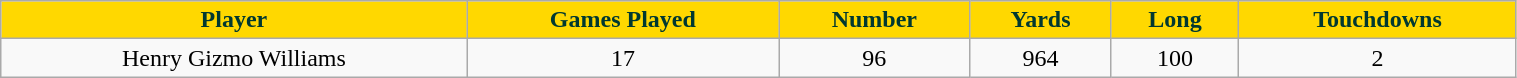<table class="wikitable" width="80%">
<tr align="center"  style="background:#FFD800;color:#003831;">
<td><strong>Player</strong></td>
<td><strong>Games Played</strong></td>
<td><strong>Number</strong></td>
<td><strong>Yards</strong></td>
<td><strong>Long</strong></td>
<td><strong>Touchdowns</strong></td>
</tr>
<tr align="center" bgcolor="">
<td>Henry Gizmo Williams</td>
<td>17</td>
<td>96</td>
<td>964</td>
<td>100</td>
<td>2</td>
</tr>
</table>
